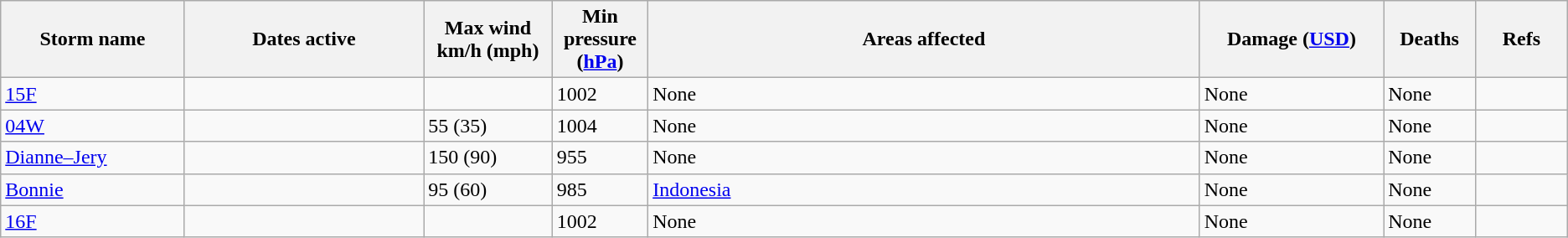<table class="wikitable sortable">
<tr>
<th width="10%"><strong>Storm name</strong></th>
<th width="13%"><strong>Dates active</strong></th>
<th width="7%"><strong>Max wind km/h (mph)</strong></th>
<th width="5%"><strong>Min pressure (<a href='#'>hPa</a>)</strong></th>
<th width="30%" class="unsortable"><strong>Areas affected</strong></th>
<th width="10%"><strong>Damage (<a href='#'>USD</a>)</strong></th>
<th width="5%"><strong>Deaths</strong></th>
<th width="5%" class="unsortable"><strong>Refs</strong></th>
</tr>
<tr>
<td><a href='#'>15F</a></td>
<td></td>
<td></td>
<td>1002</td>
<td>None</td>
<td>None</td>
<td>None</td>
<td></td>
</tr>
<tr>
<td><a href='#'>04W</a></td>
<td></td>
<td>55 (35)</td>
<td>1004</td>
<td>None</td>
<td>None</td>
<td>None</td>
<td></td>
</tr>
<tr>
<td><a href='#'>Dianne–Jery</a></td>
<td></td>
<td>150 (90)</td>
<td>955</td>
<td>None</td>
<td>None</td>
<td>None</td>
<td></td>
</tr>
<tr>
<td><a href='#'>Bonnie</a></td>
<td></td>
<td>95 (60)</td>
<td>985</td>
<td><a href='#'>Indonesia</a></td>
<td>None</td>
<td>None</td>
<td></td>
</tr>
<tr>
<td><a href='#'>16F</a></td>
<td></td>
<td></td>
<td>1002</td>
<td>None</td>
<td>None</td>
<td>None</td>
<td></td>
</tr>
</table>
